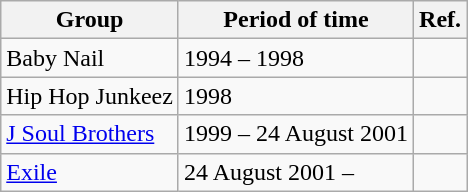<table class="wikitable">
<tr>
<th>Group</th>
<th>Period of time</th>
<th>Ref.</th>
</tr>
<tr>
<td>Baby Nail</td>
<td>1994 – 1998</td>
<td></td>
</tr>
<tr>
<td>Hip Hop Junkeez</td>
<td>1998</td>
<td></td>
</tr>
<tr>
<td><a href='#'>J Soul Brothers</a></td>
<td>1999 – 24 August 2001</td>
<td></td>
</tr>
<tr>
<td><a href='#'>Exile</a></td>
<td>24 August 2001 –</td>
<td></td>
</tr>
</table>
